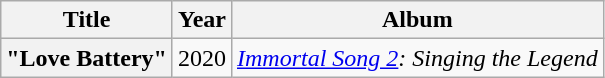<table class="wikitable plainrowheaders" style="text-align:center;">
<tr>
<th scope="col">Title</th>
<th scope="col">Year</th>
<th scope="col">Album</th>
</tr>
<tr>
<th scope="row">"Love Battery" </th>
<td>2020</td>
<td><em><a href='#'>Immortal Song 2</a>: Singing the Legend</em></td>
</tr>
</table>
